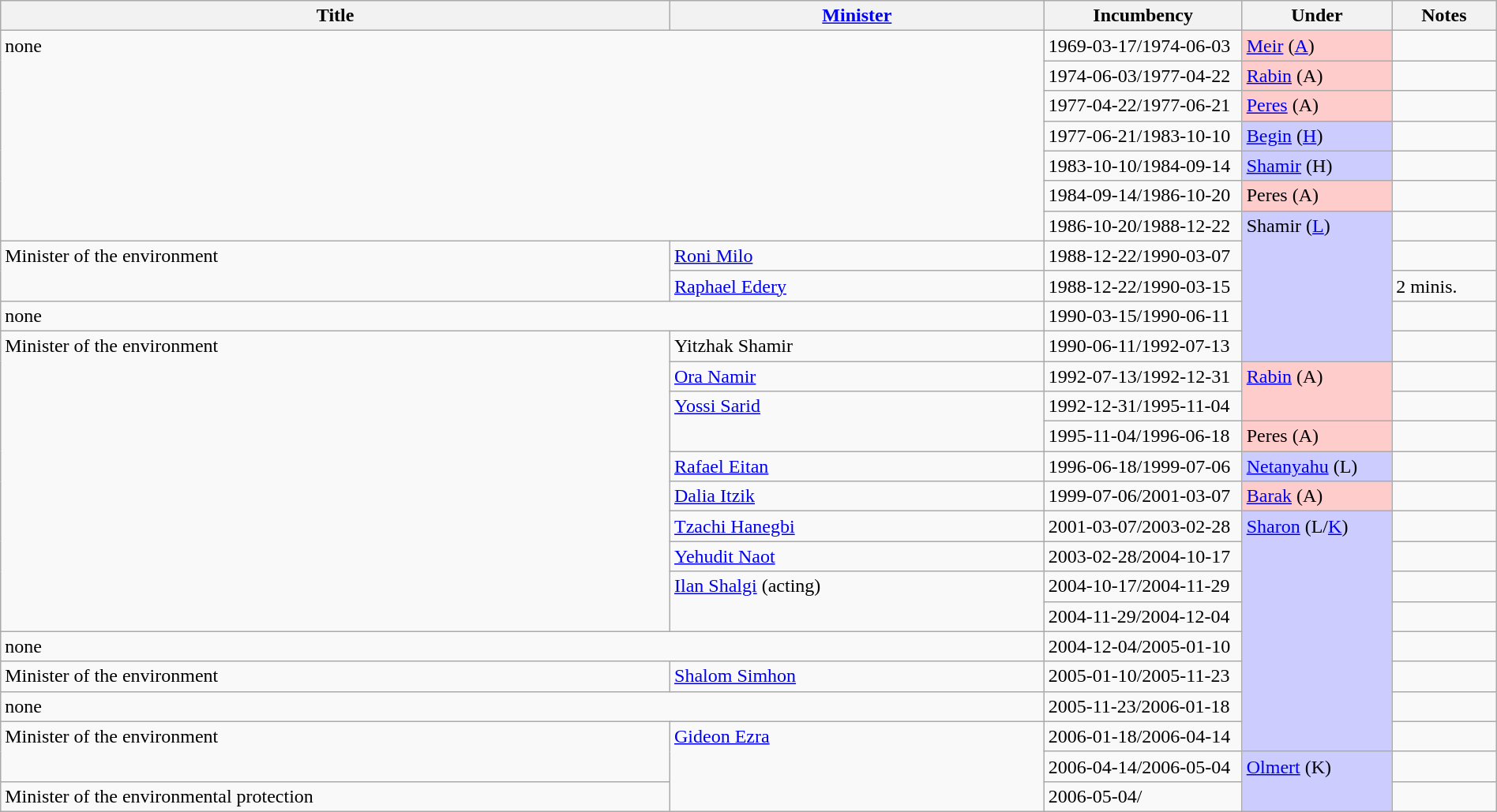<table class="wikitable" style="width:100%;">
<tr>
<th>Title</th>
<th style="width:25%;"><a href='#'>Minister</a></th>
<th style="width:160px;">Incumbency</th>
<th style="width:10%;">Under</th>
<th style="width:7%;">Notes</th>
</tr>
<tr>
<td colspan="2" rowspan="7" style="vertical-align:top;">none</td>
<td>1969-03-17/1974-06-03</td>
<td style="background:#fcc;"><a href='#'>Meir</a> (<a href='#'>A</a>)</td>
<td></td>
</tr>
<tr>
<td>1974-06-03/1977-04-22</td>
<td style="background:#fcc;"><a href='#'>Rabin</a> (A)</td>
<td></td>
</tr>
<tr>
<td>1977-04-22/1977-06-21</td>
<td style="background:#fcc;"><a href='#'>Peres</a> (A)</td>
<td></td>
</tr>
<tr>
<td>1977-06-21/1983-10-10</td>
<td style="background:#ccf;"><a href='#'>Begin</a> (<a href='#'>H</a>)</td>
<td></td>
</tr>
<tr>
<td>1983-10-10/1984-09-14</td>
<td style="background:#ccf;"><a href='#'>Shamir</a> (H)</td>
<td></td>
</tr>
<tr>
<td>1984-09-14/1986-10-20</td>
<td style="background:#fcc;">Peres (A)</td>
<td></td>
</tr>
<tr>
<td>1986-10-20/1988-12-22</td>
<td rowspan="5"  style="background:#ccf; vertical-align:top;">Shamir (<a href='#'>L</a>)</td>
<td></td>
</tr>
<tr>
<td rowspan="2" style="vertical-align:top;">Minister of the environment</td>
<td><a href='#'>Roni Milo</a></td>
<td>1988-12-22/1990-03-07</td>
<td></td>
</tr>
<tr>
<td valign="top"><a href='#'>Raphael Edery</a></td>
<td valign="top">1988-12-22/1990-03-15</td>
<td valign="top">2 minis.</td>
</tr>
<tr>
<td colspan="2" style="vertical-align:top;">none</td>
<td>1990-03-15/1990-06-11</td>
<td></td>
</tr>
<tr>
<td rowspan="10" style="vertical-align:top;">Minister of the environment</td>
<td>Yitzhak Shamir</td>
<td>1990-06-11/1992-07-13</td>
<td></td>
</tr>
<tr>
<td><a href='#'>Ora Namir</a></td>
<td>1992-07-13/1992-12-31</td>
<td rowspan="2"  style="background:#fcc; vertical-align:top;"><a href='#'>Rabin</a> (A)</td>
<td></td>
</tr>
<tr>
<td rowspan="2" style="vertical-align:top;"><a href='#'>Yossi Sarid</a></td>
<td>1992-12-31/1995-11-04</td>
<td></td>
</tr>
<tr>
<td>1995-11-04/1996-06-18</td>
<td style="background:#fcc;">Peres (A)</td>
<td></td>
</tr>
<tr>
<td><a href='#'>Rafael Eitan</a></td>
<td>1996-06-18/1999-07-06</td>
<td style="background:#ccf;"><a href='#'>Netanyahu</a> (L)</td>
<td></td>
</tr>
<tr>
<td><a href='#'>Dalia Itzik</a></td>
<td>1999-07-06/2001-03-07</td>
<td style="background:#fcc;"><a href='#'>Barak</a> (A)</td>
<td></td>
</tr>
<tr>
<td><a href='#'>Tzachi Hanegbi</a></td>
<td>2001-03-07/2003-02-28</td>
<td rowspan="8"  style="background:#ccf; vertical-align:top;"><a href='#'>Sharon</a> (L/<a href='#'>K</a>)</td>
<td></td>
</tr>
<tr>
<td><a href='#'>Yehudit Naot</a></td>
<td>2003-02-28/2004-10-17</td>
<td></td>
</tr>
<tr>
<td rowspan="2" style="vertical-align:top;"><a href='#'>Ilan Shalgi</a> (acting)</td>
<td>2004-10-17/2004-11-29</td>
<td></td>
</tr>
<tr>
<td>2004-11-29/2004-12-04</td>
<td></td>
</tr>
<tr>
<td colspan="2" style="vertical-align:top;">none</td>
<td>2004-12-04/2005-01-10</td>
<td></td>
</tr>
<tr>
<td>Minister of the environment</td>
<td><a href='#'>Shalom Simhon</a></td>
<td>2005-01-10/2005-11-23</td>
<td></td>
</tr>
<tr>
<td colspan="2" style="vertical-align:top;">none</td>
<td>2005-11-23/2006-01-18</td>
<td></td>
</tr>
<tr>
<td rowspan="2" style="vertical-align:top;">Minister of the environment</td>
<td rowspan="3" style="vertical-align:top;"><a href='#'>Gideon Ezra</a></td>
<td>2006-01-18/2006-04-14</td>
<td></td>
</tr>
<tr>
<td>2006-04-14/2006-05-04</td>
<td rowspan="2"  style="background:#ccf; vertical-align:top;"><a href='#'>Olmert</a> (K)</td>
<td></td>
</tr>
<tr>
<td>Minister of the environmental protection</td>
<td>2006-05-04/</td>
<td></td>
</tr>
</table>
